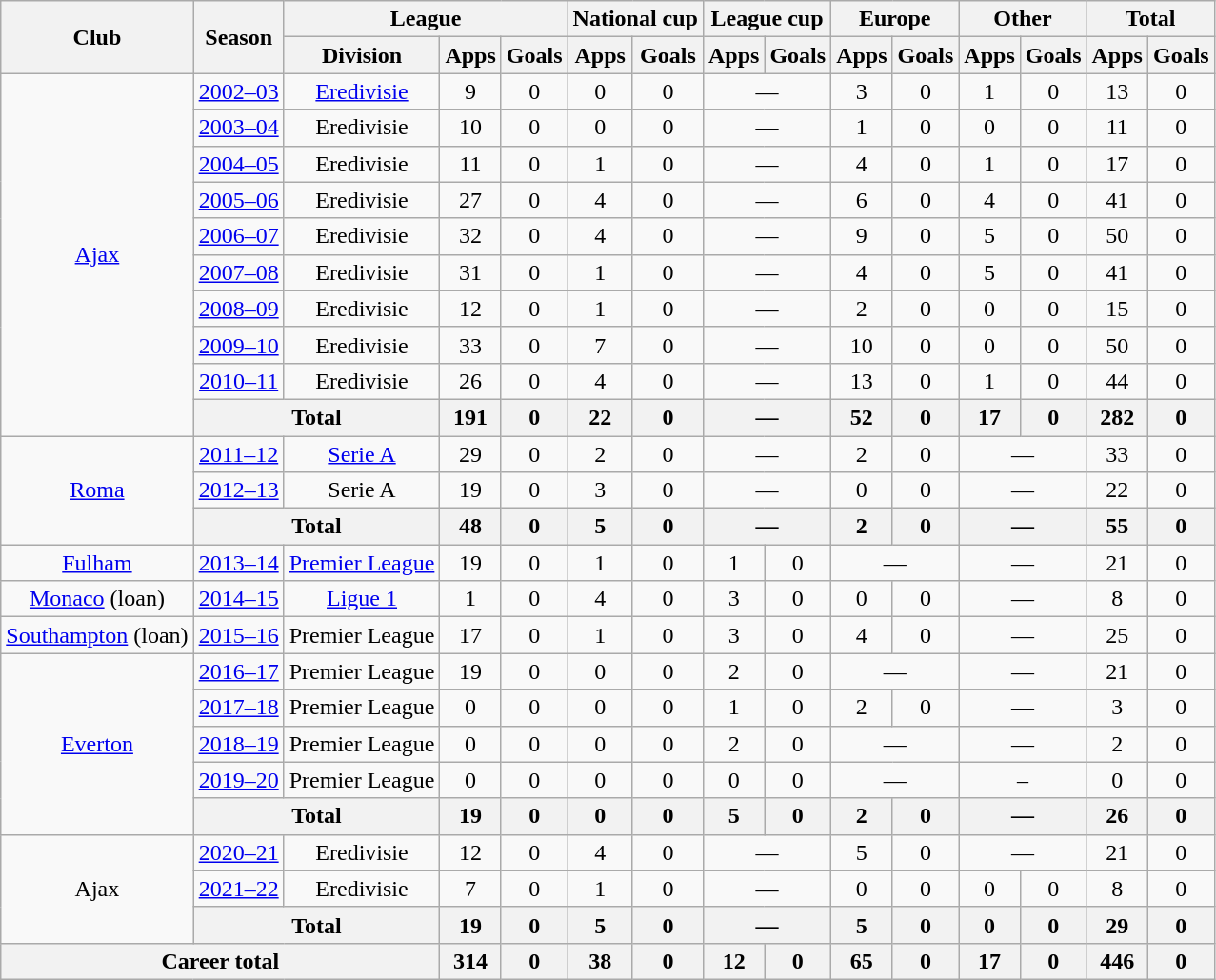<table class="wikitable" style="text-align: center;">
<tr>
<th rowspan="2">Club</th>
<th rowspan="2">Season</th>
<th colspan="3">League</th>
<th colspan="2">National cup</th>
<th colspan="2">League cup</th>
<th colspan="2">Europe</th>
<th colspan="2">Other</th>
<th colspan="2">Total</th>
</tr>
<tr>
<th>Division</th>
<th>Apps</th>
<th>Goals</th>
<th>Apps</th>
<th>Goals</th>
<th>Apps</th>
<th>Goals</th>
<th>Apps</th>
<th>Goals</th>
<th>Apps</th>
<th>Goals</th>
<th>Apps</th>
<th>Goals</th>
</tr>
<tr>
<td rowspan="10"><a href='#'>Ajax</a></td>
<td><a href='#'>2002–03</a></td>
<td><a href='#'>Eredivisie</a></td>
<td>9</td>
<td>0</td>
<td>0</td>
<td>0</td>
<td colspan="2">—</td>
<td>3</td>
<td>0</td>
<td>1</td>
<td>0</td>
<td>13</td>
<td>0</td>
</tr>
<tr>
<td><a href='#'>2003–04</a></td>
<td>Eredivisie</td>
<td>10</td>
<td>0</td>
<td>0</td>
<td>0</td>
<td colspan="2">—</td>
<td>1</td>
<td>0</td>
<td>0</td>
<td>0</td>
<td>11</td>
<td>0</td>
</tr>
<tr>
<td><a href='#'>2004–05</a></td>
<td>Eredivisie</td>
<td>11</td>
<td>0</td>
<td>1</td>
<td>0</td>
<td colspan="2">—</td>
<td>4</td>
<td>0</td>
<td>1</td>
<td>0</td>
<td>17</td>
<td>0</td>
</tr>
<tr>
<td><a href='#'>2005–06</a></td>
<td>Eredivisie</td>
<td>27</td>
<td>0</td>
<td>4</td>
<td>0</td>
<td colspan="2">—</td>
<td>6</td>
<td>0</td>
<td>4</td>
<td>0</td>
<td>41</td>
<td>0</td>
</tr>
<tr>
<td><a href='#'>2006–07</a></td>
<td>Eredivisie</td>
<td>32</td>
<td>0</td>
<td>4</td>
<td>0</td>
<td colspan="2">—</td>
<td>9</td>
<td>0</td>
<td>5</td>
<td>0</td>
<td>50</td>
<td>0</td>
</tr>
<tr>
<td><a href='#'>2007–08</a></td>
<td>Eredivisie</td>
<td>31</td>
<td>0</td>
<td>1</td>
<td>0</td>
<td colspan="2">—</td>
<td>4</td>
<td>0</td>
<td>5</td>
<td>0</td>
<td>41</td>
<td>0</td>
</tr>
<tr>
<td><a href='#'>2008–09</a></td>
<td>Eredivisie</td>
<td>12</td>
<td>0</td>
<td>1</td>
<td>0</td>
<td colspan="2">—</td>
<td>2</td>
<td>0</td>
<td>0</td>
<td>0</td>
<td>15</td>
<td>0</td>
</tr>
<tr>
<td><a href='#'>2009–10</a></td>
<td>Eredivisie</td>
<td>33</td>
<td>0</td>
<td>7</td>
<td>0</td>
<td colspan="2">—</td>
<td>10</td>
<td>0</td>
<td>0</td>
<td>0</td>
<td>50</td>
<td>0</td>
</tr>
<tr>
<td><a href='#'>2010–11</a></td>
<td>Eredivisie</td>
<td>26</td>
<td>0</td>
<td>4</td>
<td>0</td>
<td colspan="2">—</td>
<td>13</td>
<td>0</td>
<td>1</td>
<td>0</td>
<td>44</td>
<td>0</td>
</tr>
<tr>
<th colspan="2">Total</th>
<th>191</th>
<th>0</th>
<th>22</th>
<th>0</th>
<th colspan="2">—</th>
<th>52</th>
<th>0</th>
<th>17</th>
<th>0</th>
<th>282</th>
<th>0</th>
</tr>
<tr>
<td rowspan="3"><a href='#'>Roma</a></td>
<td><a href='#'>2011–12</a></td>
<td><a href='#'>Serie A</a></td>
<td>29</td>
<td>0</td>
<td>2</td>
<td>0</td>
<td colspan="2">—</td>
<td>2</td>
<td>0</td>
<td colspan="2">—</td>
<td>33</td>
<td>0</td>
</tr>
<tr>
<td><a href='#'>2012–13</a></td>
<td>Serie A</td>
<td>19</td>
<td>0</td>
<td>3</td>
<td>0</td>
<td colspan="2">—</td>
<td>0</td>
<td>0</td>
<td colspan="2">—</td>
<td>22</td>
<td>0</td>
</tr>
<tr>
<th colspan="2">Total</th>
<th>48</th>
<th>0</th>
<th>5</th>
<th>0</th>
<th colspan="2">—</th>
<th>2</th>
<th>0</th>
<th colspan="2">—</th>
<th>55</th>
<th>0</th>
</tr>
<tr>
<td><a href='#'>Fulham</a></td>
<td><a href='#'>2013–14</a></td>
<td><a href='#'>Premier League</a></td>
<td>19</td>
<td>0</td>
<td>1</td>
<td>0</td>
<td>1</td>
<td>0</td>
<td colspan="2">—</td>
<td colspan="2">—</td>
<td>21</td>
<td>0</td>
</tr>
<tr>
<td><a href='#'>Monaco</a> (loan)</td>
<td><a href='#'>2014–15</a></td>
<td><a href='#'>Ligue 1</a></td>
<td>1</td>
<td>0</td>
<td>4</td>
<td>0</td>
<td>3</td>
<td>0</td>
<td>0</td>
<td>0</td>
<td colspan="2">—</td>
<td>8</td>
<td>0</td>
</tr>
<tr>
<td><a href='#'>Southampton</a> (loan)</td>
<td><a href='#'>2015–16</a></td>
<td>Premier League</td>
<td>17</td>
<td>0</td>
<td>1</td>
<td>0</td>
<td>3</td>
<td>0</td>
<td>4</td>
<td>0</td>
<td colspan="2">—</td>
<td>25</td>
<td>0</td>
</tr>
<tr>
<td rowspan="5"><a href='#'>Everton</a></td>
<td><a href='#'>2016–17</a></td>
<td>Premier League</td>
<td>19</td>
<td>0</td>
<td>0</td>
<td>0</td>
<td>2</td>
<td>0</td>
<td colspan="2">—</td>
<td colspan="2">—</td>
<td>21</td>
<td>0</td>
</tr>
<tr>
<td><a href='#'>2017–18</a></td>
<td>Premier League</td>
<td>0</td>
<td>0</td>
<td>0</td>
<td>0</td>
<td>1</td>
<td>0</td>
<td>2</td>
<td>0</td>
<td colspan="2">—</td>
<td>3</td>
<td>0</td>
</tr>
<tr>
<td><a href='#'>2018–19</a></td>
<td>Premier League</td>
<td>0</td>
<td>0</td>
<td>0</td>
<td>0</td>
<td>2</td>
<td>0</td>
<td colspan="2">—</td>
<td colspan="2">—</td>
<td>2</td>
<td>0</td>
</tr>
<tr>
<td><a href='#'>2019–20</a></td>
<td>Premier League</td>
<td>0</td>
<td>0</td>
<td>0</td>
<td>0</td>
<td>0</td>
<td>0</td>
<td colspan="2">—</td>
<td colspan="2">–</td>
<td>0</td>
<td>0</td>
</tr>
<tr>
<th colspan="2">Total</th>
<th>19</th>
<th>0</th>
<th>0</th>
<th>0</th>
<th>5</th>
<th>0</th>
<th>2</th>
<th>0</th>
<th colspan="2">—</th>
<th>26</th>
<th>0</th>
</tr>
<tr>
<td rowspan="3">Ajax</td>
<td><a href='#'>2020–21</a></td>
<td>Eredivisie</td>
<td>12</td>
<td>0</td>
<td>4</td>
<td>0</td>
<td colspan="2">—</td>
<td>5</td>
<td>0</td>
<td colspan="2">—</td>
<td>21</td>
<td>0</td>
</tr>
<tr>
<td><a href='#'>2021–22</a></td>
<td>Eredivisie</td>
<td>7</td>
<td>0</td>
<td>1</td>
<td>0</td>
<td colspan="2">—</td>
<td>0</td>
<td>0</td>
<td>0</td>
<td>0</td>
<td>8</td>
<td>0</td>
</tr>
<tr>
<th colspan="2">Total</th>
<th>19</th>
<th>0</th>
<th>5</th>
<th>0</th>
<th colspan="2">—</th>
<th>5</th>
<th>0</th>
<th>0</th>
<th>0</th>
<th>29</th>
<th>0</th>
</tr>
<tr>
<th colspan="3">Career total</th>
<th>314</th>
<th>0</th>
<th>38</th>
<th>0</th>
<th>12</th>
<th>0</th>
<th>65</th>
<th>0</th>
<th>17</th>
<th>0</th>
<th>446</th>
<th>0</th>
</tr>
</table>
